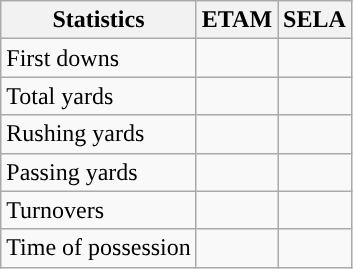<table class="wikitable" style="float:left">
<tr>
<th>Statistics</th>
<th>ETAM</th>
<th>SELA</th>
</tr>
<tr>
<td>First downs</td>
<td></td>
<td></td>
</tr>
<tr>
<td>Total yards</td>
<td></td>
<td></td>
</tr>
<tr>
<td>Rushing yards</td>
<td></td>
<td></td>
</tr>
<tr>
<td>Passing yards</td>
<td></td>
<td></td>
</tr>
<tr>
<td>Turnovers</td>
<td></td>
<td></td>
</tr>
<tr>
<td>Time of possession</td>
<td></td>
<td></td>
</tr>
</table>
